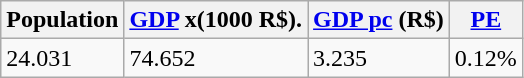<table class="wikitable">
<tr>
<th>Population</th>
<th><a href='#'>GDP</a> x(1000 R$).</th>
<th><a href='#'>GDP pc</a> (R$)</th>
<th><a href='#'>PE</a></th>
</tr>
<tr>
<td>24.031</td>
<td>74.652</td>
<td>3.235</td>
<td>0.12%</td>
</tr>
</table>
